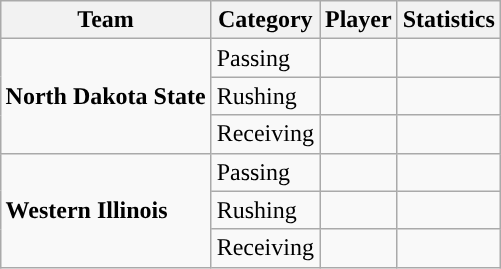<table class="wikitable" style="float: right;">
<tr>
<th>Team</th>
<th>Category</th>
<th>Player</th>
<th>Statistics</th>
</tr>
<tr>
<td rowspan=3><strong>North Dakota State</strong></td>
<td>Passing</td>
<td></td>
<td></td>
</tr>
<tr>
<td>Rushing</td>
<td></td>
<td></td>
</tr>
<tr>
<td>Receiving</td>
<td></td>
<td></td>
</tr>
<tr>
<td rowspan=3><strong>Western Illinois</strong></td>
<td>Passing</td>
<td></td>
<td></td>
</tr>
<tr>
<td>Rushing</td>
<td></td>
<td></td>
</tr>
<tr>
<td>Receiving</td>
<td></td>
<td></td>
</tr>
</table>
